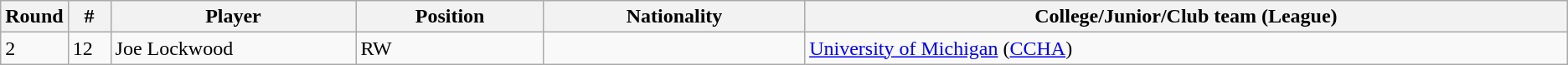<table class="wikitable">
<tr>
<th bgcolor="#DDDDFF" width=2.00%">Round</th>
<th bgcolor="#DDDDFF" width=2.75%">#</th>
<th bgcolor="#DDDDFF" width="16.0%">Player</th>
<th bgcolor="#DDDDFF" width="12.25%">Position</th>
<th bgcolor="#DDDDFF" width="17.0%">Nationality</th>
<th bgcolor="#DDDDFF" width="100.0%">College/Junior/Club team (League)</th>
</tr>
<tr>
<td>2</td>
<td>12</td>
<td>Joe Lockwood</td>
<td>RW</td>
<td></td>
<td><a href='#'>University of Michigan</a> (<a href='#'>CCHA</a>)</td>
</tr>
</table>
